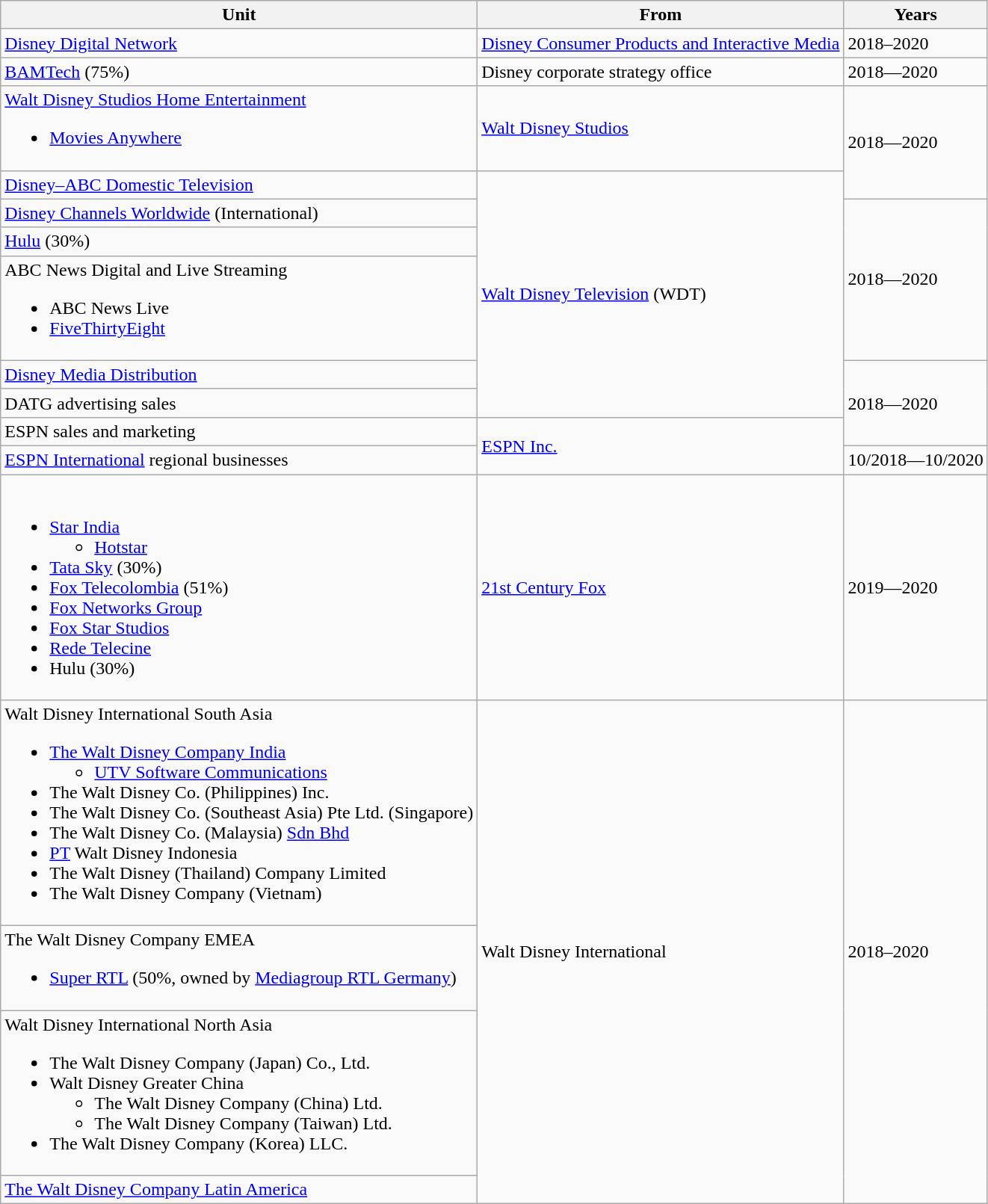<table class="wikitable">
<tr>
<th>Unit</th>
<th>From</th>
<th>Years</th>
</tr>
<tr>
<td><a href='#'>Disney Digital Network</a></td>
<td><a href='#'>Disney Consumer Products and Interactive Media</a></td>
<td>2018–2020</td>
</tr>
<tr>
<td><a href='#'>BAMTech</a> (75%)</td>
<td>Disney corporate strategy office</td>
<td>2018—2020</td>
</tr>
<tr>
<td><a href='#'>Walt Disney Studios Home Entertainment</a><br><ul><li><a href='#'>Movies Anywhere</a></li></ul></td>
<td><a href='#'>Walt Disney Studios</a></td>
<td rowspan=2>2018—2020</td>
</tr>
<tr>
<td><a href='#'>Disney–ABC Domestic Television</a></td>
<td rowspan=6><a href='#'>Walt Disney Television</a> (WDT)</td>
</tr>
<tr>
<td><a href='#'>Disney Channels Worldwide</a> (International)</td>
<td rowspan=3>2018—2020</td>
</tr>
<tr>
<td><a href='#'>Hulu</a> (30%)</td>
</tr>
<tr>
<td>ABC News Digital and Live Streaming<br><ul><li>ABC News Live</li><li><a href='#'>FiveThirtyEight</a></li></ul></td>
</tr>
<tr>
<td><a href='#'>Disney Media Distribution</a></td>
<td rowspan=3>2018—2020</td>
</tr>
<tr>
<td>DATG advertising sales</td>
</tr>
<tr>
<td>ESPN sales and marketing</td>
<td rowspan=2><a href='#'>ESPN Inc.</a></td>
</tr>
<tr>
<td><a href='#'>ESPN International</a> regional businesses</td>
<td>10/2018—10/2020</td>
</tr>
<tr>
<td><br><ul><li><a href='#'>Star India</a><ul><li><a href='#'>Hotstar</a></li></ul></li><li><a href='#'>Tata Sky</a> (30%)</li><li><a href='#'>Fox Telecolombia</a> (51%)</li><li><a href='#'>Fox Networks Group</a></li><li><a href='#'>Fox Star Studios</a></li><li><a href='#'>Rede Telecine</a></li><li>Hulu (30%)</li></ul></td>
<td><a href='#'>21st Century Fox</a></td>
<td>2019—2020</td>
</tr>
<tr>
<td>Walt Disney International South Asia<br><ul><li><a href='#'>The Walt Disney Company India</a><ul><li><a href='#'>UTV Software Communications</a></li></ul></li><li>The Walt Disney Co. (Philippines) Inc.</li><li>The Walt Disney Co. (Southeast Asia) Pte Ltd. (Singapore)</li><li>The Walt Disney Co. (Malaysia) <a href='#'>Sdn Bhd</a></li><li><a href='#'>PT</a> Walt Disney Indonesia</li><li>The Walt Disney (Thailand) Company Limited</li><li>The Walt Disney Company (Vietnam)</li></ul></td>
<td rowspan=4>Walt Disney International</td>
<td rowspan=4>2018–2020</td>
</tr>
<tr>
<td>The Walt Disney Company EMEA<br><ul><li><a href='#'>Super RTL</a> (50%, owned by <a href='#'>Mediagroup RTL Germany</a>)</li></ul></td>
</tr>
<tr>
<td>Walt Disney International North Asia<br><ul><li>The Walt Disney Company (Japan) Co., Ltd.</li><li>Walt Disney Greater China<ul><li>The Walt Disney Company (China) Ltd.</li><li>The Walt Disney Company (Taiwan) Ltd.</li></ul></li><li>The Walt Disney Company (Korea) LLC.</li></ul></td>
</tr>
<tr>
<td><a href='#'>The Walt Disney Company Latin America</a></td>
</tr>
</table>
